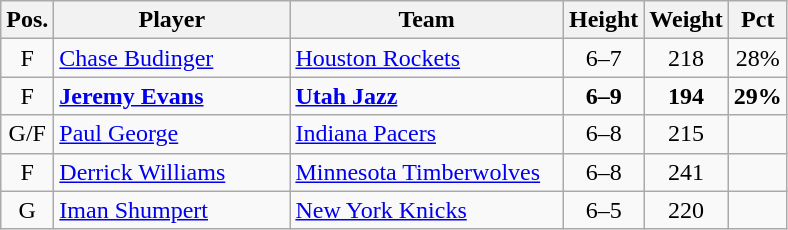<table class="wikitable">
<tr>
<th>Pos.</th>
<th style="width:150px;">Player</th>
<th width=175>Team</th>
<th>Height</th>
<th>Weight</th>
<th>Pct</th>
</tr>
<tr>
<td style="text-align:center">F</td>
<td><a href='#'>Chase Budinger</a></td>
<td><a href='#'>Houston Rockets</a></td>
<td align=center>6–7</td>
<td align=center>218</td>
<td align=center>28%</td>
</tr>
<tr>
<td style="text-align:center">F</td>
<td><strong><a href='#'>Jeremy Evans</a></strong></td>
<td><strong><a href='#'>Utah Jazz</a></strong></td>
<td align=center><strong>6–9</strong></td>
<td align=center><strong>194</strong></td>
<td align=center><strong>29%</strong></td>
</tr>
<tr>
<td style="text-align:center">G/F</td>
<td><a href='#'>Paul George</a></td>
<td><a href='#'>Indiana Pacers</a></td>
<td align=center>6–8</td>
<td align=center>215</td>
<td></td>
</tr>
<tr>
<td style="text-align:center">F</td>
<td><a href='#'>Derrick Williams</a></td>
<td><a href='#'>Minnesota Timberwolves</a></td>
<td align=center>6–8</td>
<td align=center>241</td>
<td></td>
</tr>
<tr>
<td style="text-align:center">G</td>
<td><a href='#'>Iman Shumpert</a></td>
<td><a href='#'>New York Knicks</a></td>
<td align=center>6–5</td>
<td align=center>220</td>
<td></td>
</tr>
</table>
